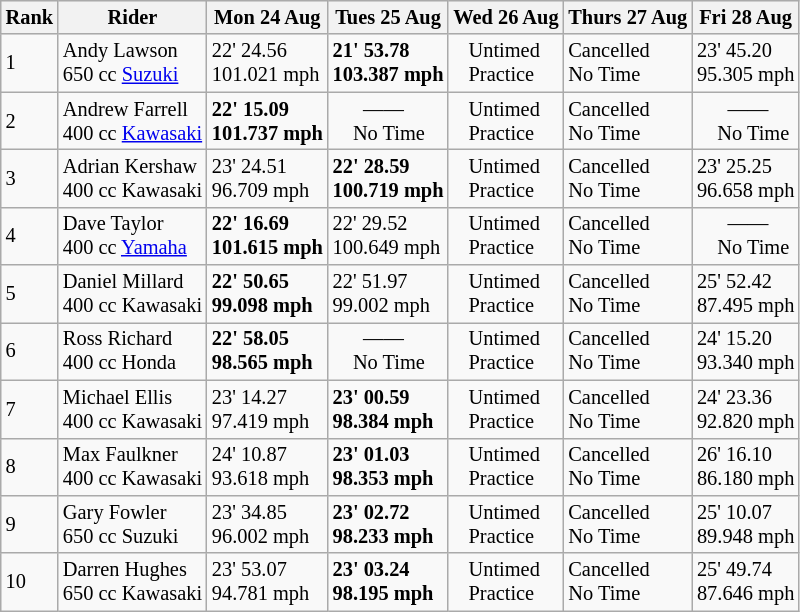<table class="wikitable" style="font-size: 85%;">
<tr style="background:#efefef;">
<th>Rank</th>
<th>Rider</th>
<th>Mon 24 Aug</th>
<th>Tues 25 Aug</th>
<th>Wed 26 Aug</th>
<th>Thurs 27 Aug</th>
<th>Fri 28 Aug</th>
</tr>
<tr>
<td>1</td>
<td>  Andy Lawson<br> 650 cc <a href='#'>Suzuki</a></td>
<td>22' 24.56<br> 101.021 mph</td>
<td><strong>21' 53.78<br> 103.387 mph</strong></td>
<td>   Untimed<br>   Practice</td>
<td>Cancelled <br> No Time</td>
<td>23' 45.20<br> 95.305 mph</td>
</tr>
<tr>
<td>2</td>
<td>  Andrew Farrell<br> 400 cc <a href='#'>Kawasaki</a></td>
<td><strong>22' 15.09<br> 101.737 mph</strong></td>
<td>      ——<br>    No Time</td>
<td>   Untimed<br>   Practice</td>
<td>Cancelled <br> No Time</td>
<td>      ——<br>    No Time</td>
</tr>
<tr>
<td>3</td>
<td> Adrian Kershaw<br> 400 cc Kawasaki</td>
<td>23' 24.51<br>  96.709 mph</td>
<td><strong>22' 28.59<br> 100.719 mph</strong></td>
<td>   Untimed<br>   Practice</td>
<td>Cancelled <br> No Time</td>
<td>23' 25.25<br> 96.658 mph</td>
</tr>
<tr>
<td>4</td>
<td>  Dave Taylor<br> 400 cc <a href='#'>Yamaha</a></td>
<td><strong>22' 16.69<br> 101.615 mph</strong></td>
<td>22' 29.52<br> 100.649 mph</td>
<td>   Untimed<br>   Practice</td>
<td>Cancelled <br> No Time</td>
<td>      ——<br>    No Time</td>
</tr>
<tr>
<td>5</td>
<td>  Daniel Millard<br> 400 cc Kawasaki</td>
<td><strong>22' 50.65<br> 99.098 mph</strong></td>
<td>22' 51.97<br> 99.002 mph</td>
<td>   Untimed<br>   Practice</td>
<td>Cancelled <br> No Time</td>
<td>25' 52.42<br> 87.495 mph</td>
</tr>
<tr>
<td>6</td>
<td>  Ross Richard<br> 400 cc Honda</td>
<td><strong>22' 58.05<br> 98.565 mph</strong></td>
<td>      ——<br>    No Time</td>
<td>   Untimed<br>   Practice</td>
<td>Cancelled <br> No Time</td>
<td>24' 15.20<br> 93.340 mph</td>
</tr>
<tr>
<td>7</td>
<td>  Michael Ellis<br> 400 cc Kawasaki</td>
<td>23' 14.27<br> 97.419 mph</td>
<td><strong>23' 00.59<br> 98.384 mph</strong></td>
<td>   Untimed<br>   Practice</td>
<td>Cancelled <br> No Time</td>
<td>24' 23.36<br> 92.820 mph</td>
</tr>
<tr>
<td>8</td>
<td> Max Faulkner<br> 400 cc Kawasaki</td>
<td>24' 10.87<br> 93.618 mph</td>
<td><strong>23' 01.03<br> 98.353 mph</strong></td>
<td>   Untimed<br>   Practice</td>
<td>Cancelled <br> No Time</td>
<td>26' 16.10<br> 86.180 mph</td>
</tr>
<tr>
<td>9</td>
<td>  Gary Fowler<br> 650 cc Suzuki</td>
<td>23' 34.85<br> 96.002 mph</td>
<td><strong>23' 02.72<br> 98.233 mph</strong></td>
<td>   Untimed<br>   Practice</td>
<td>Cancelled <br> No Time</td>
<td>25' 10.07<br> 89.948 mph</td>
</tr>
<tr>
<td>10</td>
<td>  Darren Hughes<br> 650 cc Kawasaki</td>
<td>23' 53.07<br> 94.781 mph</td>
<td><strong>23' 03.24<br> 98.195 mph</strong></td>
<td>   Untimed<br>   Practice</td>
<td>Cancelled <br> No Time</td>
<td>25' 49.74<br> 87.646 mph</td>
</tr>
</table>
